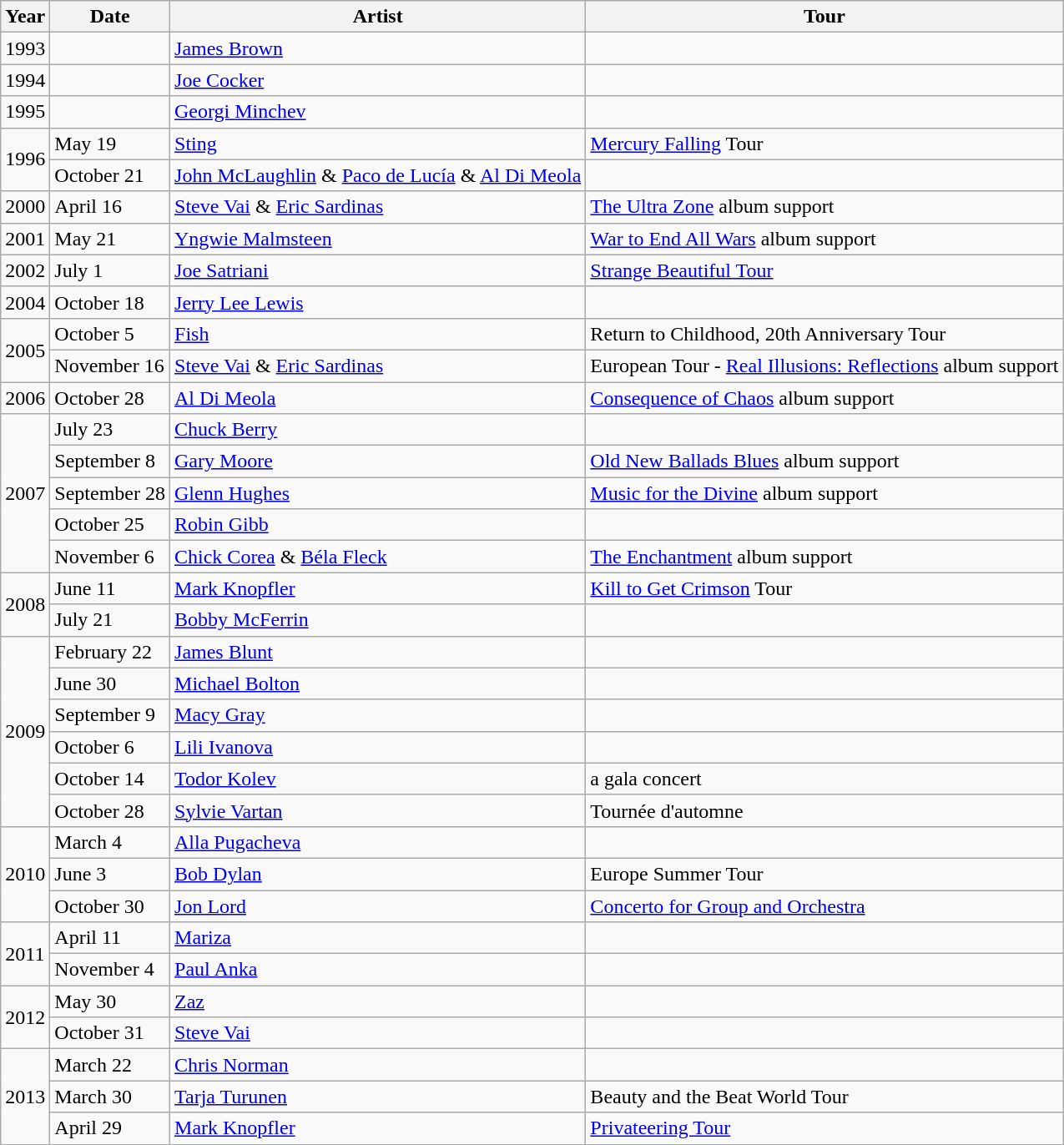<table class = "wikitable sortable">
<tr>
<th>Year</th>
<th>Date</th>
<th>Artist</th>
<th>Tour</th>
</tr>
<tr>
<td>1993</td>
<td></td>
<td><a href='#'>James Brown</a></td>
<td></td>
</tr>
<tr>
<td>1994</td>
<td></td>
<td><a href='#'>Joe Cocker</a></td>
<td></td>
</tr>
<tr>
<td>1995</td>
<td></td>
<td><a href='#'>Georgi Minchev</a></td>
<td></td>
</tr>
<tr>
<td rowspan="2">1996</td>
<td>May 19 </td>
<td><a href='#'>Sting</a></td>
<td><a href='#'>Mercury Falling</a> Tour</td>
</tr>
<tr>
<td>October 21 </td>
<td><a href='#'>John McLaughlin</a> & <a href='#'>Paco de Lucía</a> & <a href='#'>Al Di Meola</a></td>
<td></td>
</tr>
<tr>
<td>2000</td>
<td>April 16 </td>
<td><a href='#'>Steve Vai</a> & <a href='#'>Eric Sardinas</a></td>
<td><a href='#'>The Ultra Zone</a> album support</td>
</tr>
<tr>
<td>2001</td>
<td>May 21 </td>
<td><a href='#'>Yngwie Malmsteen</a></td>
<td><a href='#'>War to End All Wars</a> album support</td>
</tr>
<tr>
<td>2002</td>
<td>July 1 </td>
<td><a href='#'>Joe Satriani</a></td>
<td><a href='#'>Strange Beautiful Tour</a></td>
</tr>
<tr>
<td>2004</td>
<td>October 18 </td>
<td><a href='#'>Jerry Lee Lewis</a></td>
<td></td>
</tr>
<tr>
<td rowspan="2">2005</td>
<td>October 5 </td>
<td><a href='#'>Fish</a></td>
<td>Return to Childhood, 20th Anniversary Tour</td>
</tr>
<tr>
<td>November 16 </td>
<td><a href='#'>Steve Vai</a> & <a href='#'>Eric Sardinas</a></td>
<td>European Tour - <a href='#'>Real Illusions: Reflections</a> album support</td>
</tr>
<tr>
<td>2006</td>
<td>October 28 </td>
<td><a href='#'>Al Di Meola</a></td>
<td><a href='#'>Consequence of Chaos</a> album support</td>
</tr>
<tr>
<td rowspan="5">2007</td>
<td>July 23</td>
<td><a href='#'>Chuck Berry</a></td>
<td></td>
</tr>
<tr>
<td>September 8</td>
<td><a href='#'>Gary Moore</a></td>
<td><a href='#'>Old New Ballads Blues</a> album support</td>
</tr>
<tr>
<td>September 28 </td>
<td><a href='#'>Glenn Hughes</a></td>
<td><a href='#'>Music for the Divine</a> album support</td>
</tr>
<tr>
<td>October 25</td>
<td><a href='#'>Robin Gibb</a></td>
<td></td>
</tr>
<tr>
<td>November 6</td>
<td><a href='#'>Chick Corea</a> & <a href='#'>Béla Fleck</a></td>
<td><a href='#'>The Enchantment</a> album support</td>
</tr>
<tr>
<td rowspan="2">2008</td>
<td>June 11 </td>
<td><a href='#'>Mark Knopfler</a></td>
<td><a href='#'>Kill to Get Crimson</a> Tour</td>
</tr>
<tr>
<td>July 21</td>
<td><a href='#'>Bobby McFerrin</a></td>
<td></td>
</tr>
<tr>
<td rowspan="6">2009</td>
<td>February 22</td>
<td><a href='#'>James Blunt</a></td>
<td></td>
</tr>
<tr>
<td>June 30</td>
<td><a href='#'>Michael Bolton</a></td>
<td></td>
</tr>
<tr>
<td>September 9</td>
<td><a href='#'>Macy Gray</a></td>
<td></td>
</tr>
<tr>
<td>October 6</td>
<td><a href='#'>Lili Ivanova</a></td>
<td></td>
</tr>
<tr>
<td>October 14 </td>
<td><a href='#'>Todor Kolev</a></td>
<td>a gala concert</td>
</tr>
<tr>
<td>October 28 </td>
<td><a href='#'>Sylvie Vartan</a></td>
<td>Tournée d'automne</td>
</tr>
<tr>
<td rowspan="3">2010</td>
<td>March 4</td>
<td><a href='#'>Alla Pugacheva</a></td>
<td></td>
</tr>
<tr>
<td>June 3 </td>
<td><a href='#'>Bob Dylan</a></td>
<td>Europe Summer Tour</td>
</tr>
<tr>
<td>October 30</td>
<td><a href='#'>Jon Lord</a></td>
<td><a href='#'>Concerto for Group and Orchestra</a></td>
</tr>
<tr>
<td rowspan="2">2011</td>
<td>April 11</td>
<td><a href='#'>Mariza</a></td>
<td></td>
</tr>
<tr>
<td>November 4</td>
<td><a href='#'>Paul Anka</a></td>
<td></td>
</tr>
<tr>
<td rowspan="2">2012</td>
<td>May 30</td>
<td><a href='#'>Zaz</a></td>
<td></td>
</tr>
<tr>
<td>October 31 </td>
<td><a href='#'>Steve Vai</a></td>
<td></td>
</tr>
<tr>
<td rowspan="3">2013</td>
<td>March 22</td>
<td><a href='#'>Chris Norman</a></td>
<td></td>
</tr>
<tr>
<td>March 30 </td>
<td><a href='#'>Tarja Turunen</a></td>
<td>Beauty and the Beat World Tour</td>
</tr>
<tr>
<td>April 29 </td>
<td><a href='#'>Mark Knopfler</a></td>
<td><a href='#'>Privateering Tour</a></td>
</tr>
<tr>
</tr>
</table>
